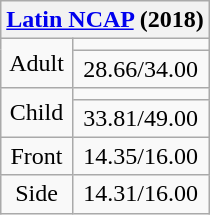<table class="wikitable"style="text-align:center">
<tr>
<th colspan="2"><strong><a href='#'>Latin NCAP</a></strong> (2018)</th>
</tr>
<tr>
<td rowspan=2>Adult</td>
<td></td>
</tr>
<tr>
<td>28.66/34.00</td>
</tr>
<tr>
<td rowspan=2>Child</td>
<td></td>
</tr>
<tr>
<td>33.81/49.00</td>
</tr>
<tr>
<td>Front</td>
<td>14.35/16.00</td>
</tr>
<tr>
<td>Side</td>
<td>14.31/16.00</td>
</tr>
</table>
